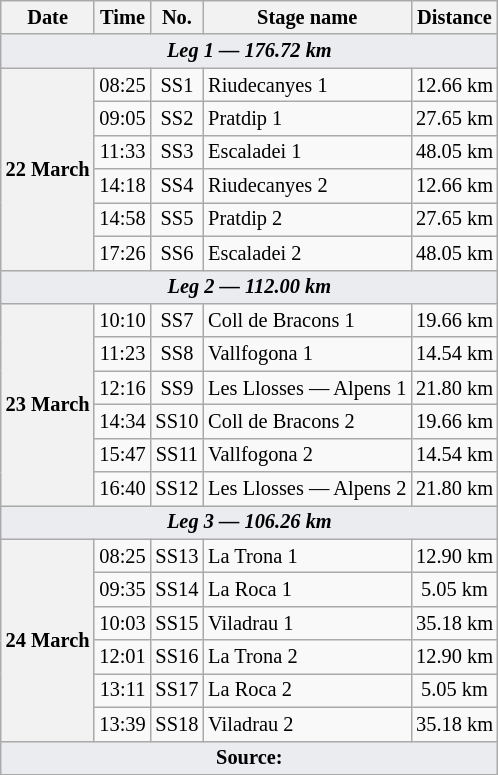<table class="wikitable" style="font-size: 85%;">
<tr>
<th>Date</th>
<th>Time</th>
<th>No.</th>
<th>Stage name</th>
<th>Distance</th>
</tr>
<tr>
<td style="background-color:#EAECF0; text-align:center" colspan="5"><strong><em>Leg 1 — 176.72 km</em></strong></td>
</tr>
<tr>
<th rowspan="6">22 March</th>
<td align="center">08:25</td>
<td align="center">SS1</td>
<td>Riudecanyes 1</td>
<td align="center">12.66 km</td>
</tr>
<tr>
<td align="center">09:05</td>
<td align="center">SS2</td>
<td>Pratdip 1</td>
<td align="center">27.65 km</td>
</tr>
<tr>
<td align="center">11:33</td>
<td align="center">SS3</td>
<td>Escaladei 1</td>
<td align="center">48.05 km</td>
</tr>
<tr>
<td align="center">14:18</td>
<td align="center">SS4</td>
<td>Riudecanyes 2</td>
<td align="center">12.66 km</td>
</tr>
<tr>
<td align="center">14:58</td>
<td align="center">SS5</td>
<td>Pratdip 2</td>
<td align="center">27.65 km</td>
</tr>
<tr>
<td align="center">17:26</td>
<td align="center">SS6</td>
<td>Escaladei 2</td>
<td align="center">48.05 km</td>
</tr>
<tr>
<td style="background-color:#EAECF0; text-align:center" colspan="5"><strong><em>Leg 2 — 112.00 km</em></strong></td>
</tr>
<tr>
<th rowspan="6">23 March</th>
<td align="center">10:10</td>
<td align="center">SS7</td>
<td>Coll de Bracons 1</td>
<td align="center">19.66 km</td>
</tr>
<tr>
<td align="center">11:23</td>
<td align="center">SS8</td>
<td>Vallfogona 1</td>
<td align="center">14.54 km</td>
</tr>
<tr>
<td align="center">12:16</td>
<td align="center">SS9</td>
<td>Les Llosses — Alpens 1</td>
<td align="center">21.80 km</td>
</tr>
<tr>
<td align="center">14:34</td>
<td align="center">SS10</td>
<td>Coll de Bracons 2</td>
<td align="center">19.66 km</td>
</tr>
<tr>
<td align="center">15:47</td>
<td align="center">SS11</td>
<td>Vallfogona 2</td>
<td align="center">14.54 km</td>
</tr>
<tr>
<td align="center">16:40</td>
<td align="center">SS12</td>
<td>Les Llosses — Alpens 2</td>
<td align="center">21.80 km</td>
</tr>
<tr>
<td style="background-color:#EAECF0; text-align:center" colspan="5"><strong><em>Leg 3 — 106.26 km</em></strong></td>
</tr>
<tr>
<th rowspan="6">24 March</th>
<td align="center">08:25</td>
<td align="center">SS13</td>
<td>La Trona 1</td>
<td align="center">12.90 km</td>
</tr>
<tr>
<td align="center">09:35</td>
<td align="center">SS14</td>
<td>La Roca 1</td>
<td align="center">5.05 km</td>
</tr>
<tr>
<td align="center">10:03</td>
<td align="center">SS15</td>
<td>Viladrau 1</td>
<td align="center">35.18 km</td>
</tr>
<tr>
<td align="center">12:01</td>
<td align="center">SS16</td>
<td>La Trona 2</td>
<td align="center">12.90 km</td>
</tr>
<tr>
<td align="center">13:11</td>
<td align="center">SS17</td>
<td>La Roca 2</td>
<td align="center">5.05 km</td>
</tr>
<tr>
<td align="center">13:39</td>
<td align="center">SS18</td>
<td>Viladrau 2</td>
<td align="center">35.18 km</td>
</tr>
<tr>
<td style="background-color:#EAECF0; text-align:center" colspan="5"><strong>Source:</strong></td>
</tr>
<tr>
</tr>
</table>
